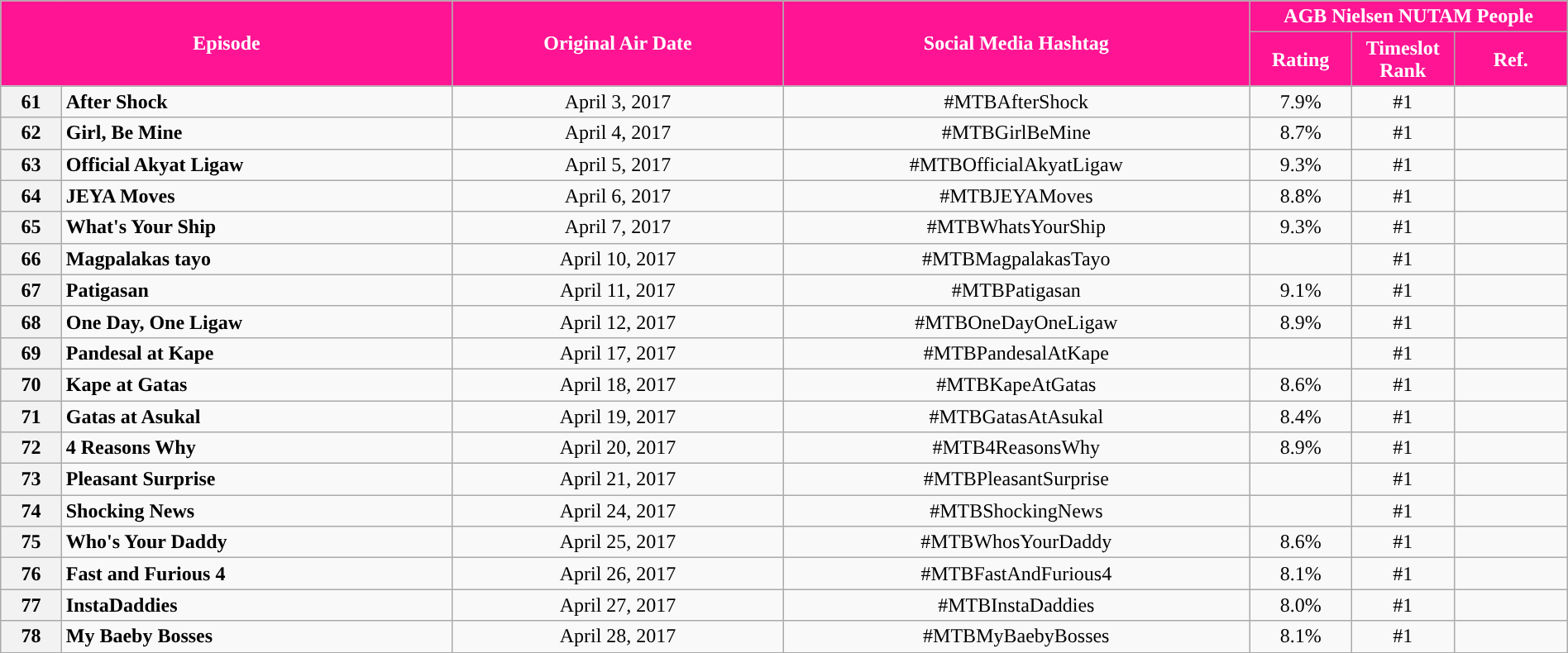<table class="wikitable" style="text-align:center; font-size:100%; line-height:18px;"  width="100%">
<tr>
<th colspan="2" rowspan="2" style="background-color:#FF1493; color:#ffffff;">Episode</th>
<th style="background:#FF1493; color:white" rowspan="2">Original Air Date</th>
<th style="background:#FF1493; color:white" rowspan="2">Social Media Hashtag</th>
<th style="background-color:#FF1493; color:#ffffff;" colspan="3">AGB Nielsen NUTAM People</th>
</tr>
<tr>
<th style="background-color:#FF1493; width:75px; color:#ffffff;">Rating</th>
<th style="background-color:#FF1493; width:75px; color:#ffffff;">Timeslot<br>Rank</th>
<th style="background-color:#FF1493; color:#ffffff;">Ref.</th>
</tr>
<tr>
<th>61</th>
<td style="text-align: left;"><strong>After Shock</strong></td>
<td>April 3, 2017</td>
<td>#MTBAfterShock</td>
<td>7.9%</td>
<td>#1</td>
<td></td>
</tr>
<tr>
<th>62</th>
<td style="text-align: left;"><strong>Girl, Be Mine</strong></td>
<td>April 4, 2017</td>
<td>#MTBGirlBeMine</td>
<td>8.7%</td>
<td>#1</td>
<td></td>
</tr>
<tr>
<th>63</th>
<td style="text-align: left;"><strong>Official Akyat Ligaw</strong></td>
<td>April 5, 2017</td>
<td>#MTBOfficialAkyatLigaw</td>
<td>9.3%</td>
<td>#1</td>
<td></td>
</tr>
<tr>
<th>64</th>
<td style="text-align: left;"><strong>JEYA Moves</strong></td>
<td>April 6, 2017</td>
<td>#MTBJEYAMoves</td>
<td>8.8%</td>
<td>#1</td>
<td></td>
</tr>
<tr>
<th>65</th>
<td style="text-align: left;"><strong>What's Your Ship</strong></td>
<td>April 7, 2017</td>
<td>#MTBWhatsYourShip</td>
<td>9.3%</td>
<td>#1</td>
<td></td>
</tr>
<tr>
<th>66</th>
<td style="text-align: left;"><strong>Magpalakas tayo</strong></td>
<td>April 10, 2017</td>
<td>#MTBMagpalakasTayo</td>
<td></td>
<td>#1</td>
<td></td>
</tr>
<tr>
<th>67</th>
<td style="text-align: left;"><strong>Patigasan</strong></td>
<td>April 11, 2017</td>
<td>#MTBPatigasan</td>
<td>9.1%</td>
<td>#1</td>
<td></td>
</tr>
<tr>
<th>68</th>
<td style="text-align: left;"><strong>One Day, One Ligaw</strong></td>
<td>April 12, 2017</td>
<td>#MTBOneDayOneLigaw</td>
<td>8.9%</td>
<td>#1</td>
<td></td>
</tr>
<tr>
<th>69</th>
<td style="text-align: left;"><strong>Pandesal at Kape</strong></td>
<td>April 17, 2017</td>
<td>#MTBPandesalAtKape</td>
<td></td>
<td>#1</td>
<td></td>
</tr>
<tr>
<th>70</th>
<td style="text-align: left;"><strong>Kape at Gatas</strong></td>
<td>April 18, 2017</td>
<td>#MTBKapeAtGatas</td>
<td>8.6%</td>
<td>#1</td>
<td></td>
</tr>
<tr>
<th>71</th>
<td style="text-align: left;"><strong>Gatas at Asukal</strong></td>
<td>April 19, 2017</td>
<td>#MTBGatasAtAsukal</td>
<td>8.4%</td>
<td>#1</td>
<td></td>
</tr>
<tr>
<th>72</th>
<td style="text-align: left;"><strong>4 Reasons Why</strong></td>
<td>April 20, 2017</td>
<td>#MTB4ReasonsWhy</td>
<td>8.9%</td>
<td>#1</td>
<td></td>
</tr>
<tr>
<th>73</th>
<td style="text-align: left;"><strong>Pleasant Surprise</strong></td>
<td>April 21, 2017</td>
<td>#MTBPleasantSurprise</td>
<td></td>
<td>#1</td>
<td></td>
</tr>
<tr>
<th>74</th>
<td style="text-align: left;"><strong>Shocking News</strong></td>
<td>April 24, 2017</td>
<td>#MTBShockingNews</td>
<td></td>
<td>#1</td>
<td></td>
</tr>
<tr>
<th>75</th>
<td style="text-align: left;"><strong>Who's Your Daddy</strong></td>
<td>April 25, 2017</td>
<td>#MTBWhosYourDaddy</td>
<td>8.6%</td>
<td>#1</td>
<td></td>
</tr>
<tr>
<th>76</th>
<td style="text-align: left;"><strong>Fast and Furious 4</strong></td>
<td>April 26, 2017</td>
<td>#MTBFastAndFurious4</td>
<td>8.1%</td>
<td>#1</td>
<td></td>
</tr>
<tr>
<th>77</th>
<td style="text-align: left;"><strong>InstaDaddies</strong></td>
<td>April 27, 2017</td>
<td>#MTBInstaDaddies</td>
<td>8.0%</td>
<td>#1</td>
<td></td>
</tr>
<tr>
<th>78</th>
<td style="text-align: left;"><strong>My Baeby Bosses</strong></td>
<td>April 28, 2017</td>
<td>#MTBMyBaebyBosses</td>
<td>8.1%</td>
<td>#1</td>
<td></td>
</tr>
<tr>
</tr>
</table>
